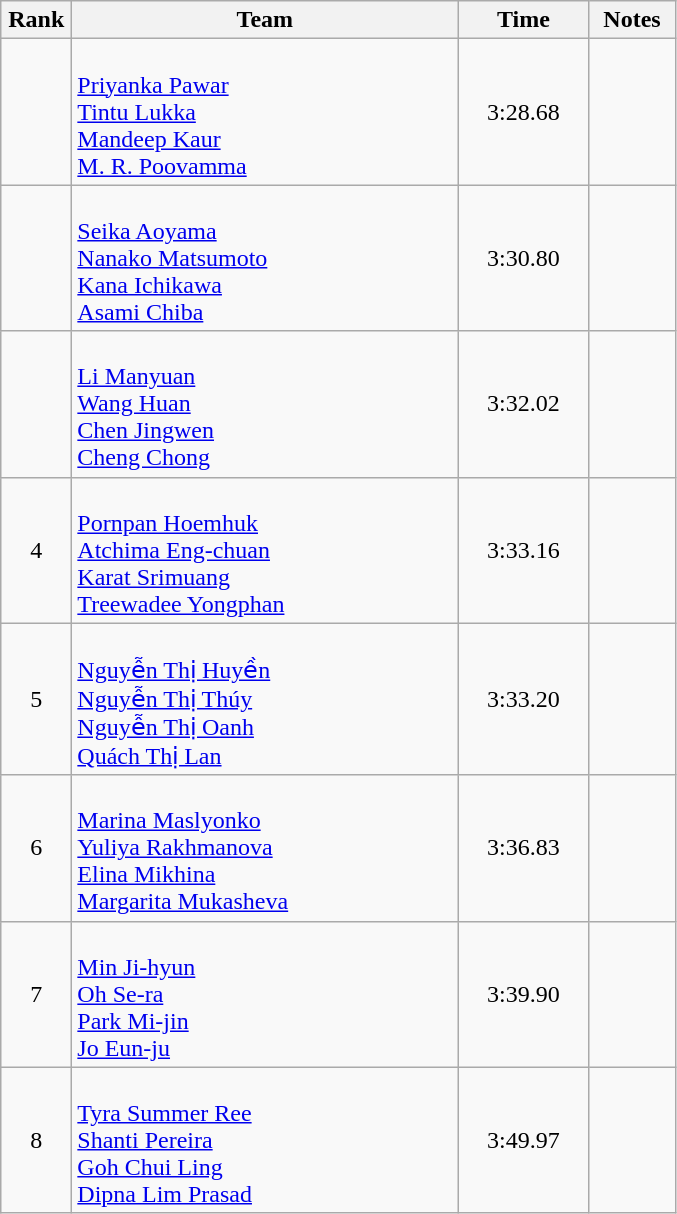<table class="wikitable" style="text-align:center">
<tr>
<th width=40>Rank</th>
<th width=250>Team</th>
<th width=80>Time</th>
<th width=50>Notes</th>
</tr>
<tr>
<td></td>
<td align=left><br><a href='#'>Priyanka Pawar</a><br><a href='#'>Tintu Lukka</a><br><a href='#'>Mandeep Kaur</a><br><a href='#'>M. R. Poovamma</a></td>
<td>3:28.68</td>
<td></td>
</tr>
<tr>
<td></td>
<td align=left><br><a href='#'>Seika Aoyama</a><br><a href='#'>Nanako Matsumoto</a><br><a href='#'>Kana Ichikawa</a><br><a href='#'>Asami Chiba</a></td>
<td>3:30.80</td>
<td></td>
</tr>
<tr>
<td></td>
<td align=left><br><a href='#'>Li Manyuan</a><br><a href='#'>Wang Huan</a><br><a href='#'>Chen Jingwen</a><br><a href='#'>Cheng Chong</a></td>
<td>3:32.02</td>
<td></td>
</tr>
<tr>
<td>4</td>
<td align=left><br><a href='#'>Pornpan Hoemhuk</a><br><a href='#'>Atchima Eng-chuan</a><br><a href='#'>Karat Srimuang</a><br><a href='#'>Treewadee Yongphan</a></td>
<td>3:33.16</td>
<td></td>
</tr>
<tr>
<td>5</td>
<td align=left><br><a href='#'>Nguyễn Thị Huyền</a><br><a href='#'>Nguyễn Thị Thúy</a><br><a href='#'>Nguyễn Thị Oanh</a><br><a href='#'>Quách Thị Lan</a></td>
<td>3:33.20</td>
<td></td>
</tr>
<tr>
<td>6</td>
<td align=left><br><a href='#'>Marina Maslyonko</a><br><a href='#'>Yuliya Rakhmanova</a><br><a href='#'>Elina Mikhina</a><br><a href='#'>Margarita Mukasheva</a></td>
<td>3:36.83</td>
<td></td>
</tr>
<tr>
<td>7</td>
<td align=left><br><a href='#'>Min Ji-hyun</a><br><a href='#'>Oh Se-ra</a><br><a href='#'>Park Mi-jin</a><br><a href='#'>Jo Eun-ju</a></td>
<td>3:39.90</td>
<td></td>
</tr>
<tr>
<td>8</td>
<td align=left><br><a href='#'>Tyra Summer Ree</a><br><a href='#'>Shanti Pereira</a><br><a href='#'>Goh Chui Ling</a><br><a href='#'>Dipna Lim Prasad</a></td>
<td>3:49.97</td>
<td></td>
</tr>
</table>
